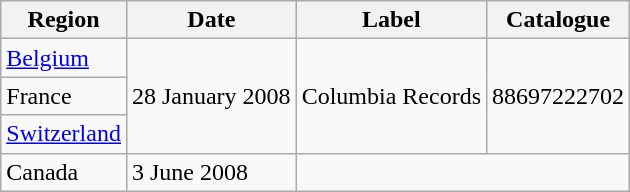<table class=wikitable>
<tr>
<th>Region</th>
<th>Date</th>
<th>Label</th>
<th>Catalogue</th>
</tr>
<tr>
<td><a href='#'>Belgium</a></td>
<td rowspan=3>28 January 2008</td>
<td rowspan=3>Columbia Records</td>
<td rowspan=3>88697222702</td>
</tr>
<tr>
<td>France</td>
</tr>
<tr>
<td><a href='#'>Switzerland</a></td>
</tr>
<tr>
<td>Canada</td>
<td>3 June 2008</td>
</tr>
</table>
